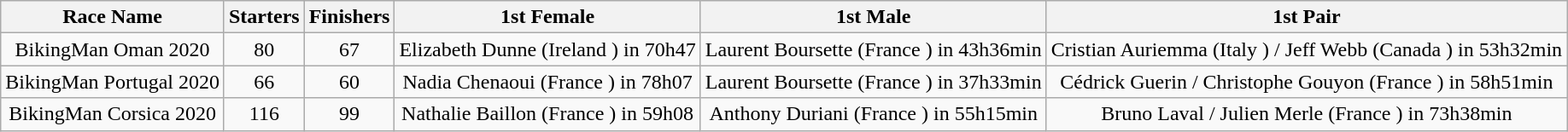<table class="wikitable" style="text-align: center;">
<tr>
<th>Race Name</th>
<th>Starters</th>
<th>Finishers</th>
<th>1st Female</th>
<th>1st Male</th>
<th>1st Pair</th>
</tr>
<tr>
<td>BikingMan Oman 2020</td>
<td>80</td>
<td>67</td>
<td>Elizabeth Dunne (Ireland ) in 70h47</td>
<td>Laurent Boursette (France ) in 43h36min</td>
<td>Cristian Auriemma (Italy ) / Jeff Webb (Canada ) in 53h32min</td>
</tr>
<tr>
<td>BikingMan Portugal 2020</td>
<td>66</td>
<td>60</td>
<td>Nadia Chenaoui (France ) in 78h07</td>
<td>Laurent Boursette (France ) in 37h33min</td>
<td>Cédrick Guerin / Christophe Gouyon (France ) in 58h51min</td>
</tr>
<tr>
<td>BikingMan Corsica 2020</td>
<td>116</td>
<td>99</td>
<td>Nathalie Baillon (France ) in 59h08</td>
<td>Anthony Duriani (France ) in 55h15min</td>
<td>Bruno Laval / Julien Merle (France ) in 73h38min</td>
</tr>
</table>
